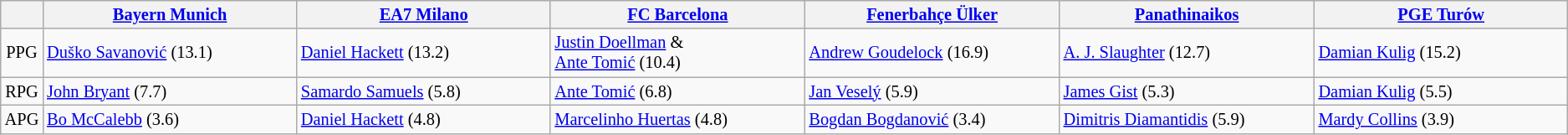<table class="wikitable" style="text-align:center; font-size:85%">
<tr>
<th width=25></th>
<th width=200> <a href='#'>Bayern Munich</a></th>
<th width=200> <a href='#'>EA7 Milano</a></th>
<th width=200> <a href='#'>FC Barcelona</a></th>
<th width=200> <a href='#'>Fenerbahçe Ülker</a></th>
<th width=200> <a href='#'>Panathinaikos</a></th>
<th width=200> <a href='#'>PGE Turów</a></th>
</tr>
<tr style=>
<td>PPG</td>
<td align=left> <a href='#'>Duško Savanović</a> (13.1)</td>
<td align=left> <a href='#'>Daniel Hackett</a> (13.2)</td>
<td align=left> <a href='#'>Justin Doellman</a> & <br> <a href='#'>Ante Tomić</a> (10.4)</td>
<td align=left> <a href='#'>Andrew Goudelock</a> (16.9)</td>
<td align=left> <a href='#'>A. J. Slaughter</a> (12.7)</td>
<td align=left> <a href='#'>Damian Kulig</a> (15.2)</td>
</tr>
<tr style=>
<td>RPG</td>
<td align=left> <a href='#'>John Bryant</a> (7.7)</td>
<td align=left> <a href='#'>Samardo Samuels</a> (5.8)</td>
<td align=left> <a href='#'>Ante Tomić</a> (6.8)</td>
<td align=left> <a href='#'>Jan Veselý</a> (5.9)</td>
<td align=left> <a href='#'>James Gist</a> (5.3)</td>
<td align=left> <a href='#'>Damian Kulig</a> (5.5)</td>
</tr>
<tr style=>
<td>APG</td>
<td align=left> <a href='#'>Bo McCalebb</a> (3.6)</td>
<td align=left> <a href='#'>Daniel Hackett</a> (4.8)</td>
<td align=left> <a href='#'>Marcelinho Huertas</a> (4.8)</td>
<td align=left> <a href='#'>Bogdan Bogdanović</a> (3.4)</td>
<td align=left> <a href='#'>Dimitris Diamantidis</a> (5.9)</td>
<td align=left> <a href='#'>Mardy Collins</a> (3.9)</td>
</tr>
</table>
